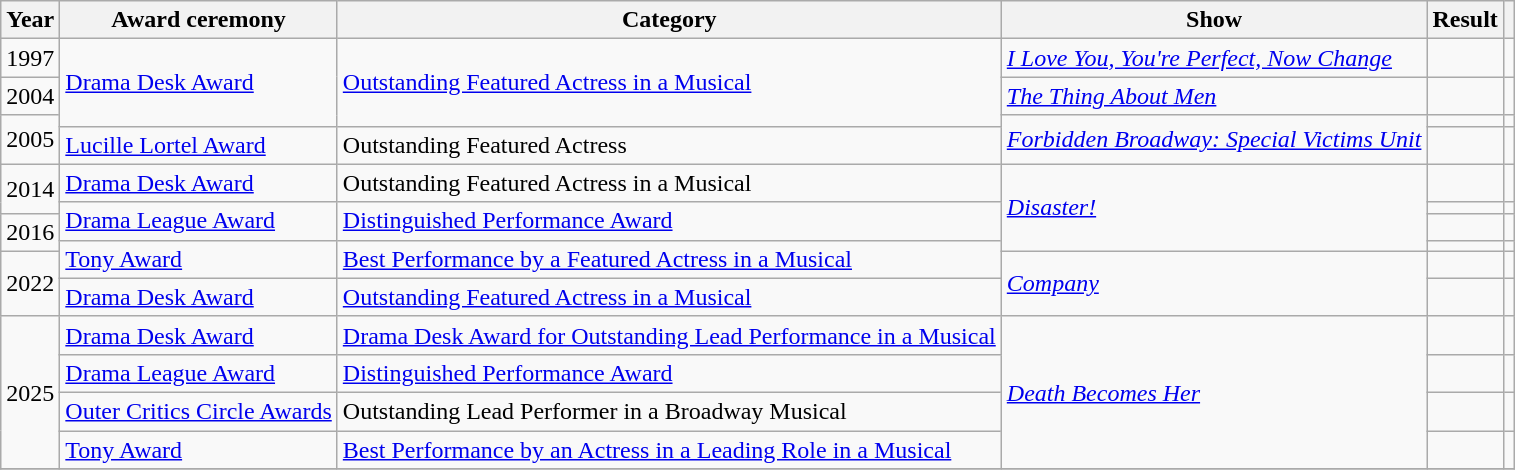<table class="wikitable">
<tr>
<th>Year</th>
<th>Award ceremony</th>
<th>Category</th>
<th>Show</th>
<th>Result</th>
<th></th>
</tr>
<tr>
<td>1997</td>
<td rowspan=3><a href='#'>Drama Desk Award</a></td>
<td rowspan=3><a href='#'>Outstanding Featured Actress in a Musical</a></td>
<td><em><a href='#'>I Love You, You're Perfect, Now Change</a></em></td>
<td></td>
<td></td>
</tr>
<tr>
<td>2004</td>
<td><em><a href='#'>The Thing About Men</a></em></td>
<td></td>
<td></td>
</tr>
<tr>
<td rowspan="2">2005</td>
<td rowspan="2"><em><a href='#'>Forbidden Broadway: Special Victims Unit</a></em></td>
<td></td>
<td></td>
</tr>
<tr>
<td><a href='#'>Lucille Lortel Award</a></td>
<td>Outstanding Featured Actress</td>
<td></td>
<td></td>
</tr>
<tr>
<td rowspan=2>2014</td>
<td><a href='#'>Drama Desk Award</a></td>
<td>Outstanding Featured Actress in a Musical</td>
<td rowspan="4"><em><a href='#'>Disaster!</a></em></td>
<td></td>
<td></td>
</tr>
<tr>
<td rowspan=2><a href='#'>Drama League Award</a></td>
<td rowspan=2><a href='#'>Distinguished Performance Award</a></td>
<td></td>
<td></td>
</tr>
<tr>
<td rowspan="2">2016</td>
<td></td>
<td></td>
</tr>
<tr>
<td rowspan=2><a href='#'>Tony Award</a></td>
<td rowspan=2><a href='#'>Best Performance by a Featured Actress in a Musical</a></td>
<td></td>
<td></td>
</tr>
<tr>
<td rowspan=2>2022</td>
<td rowspan=2><em><a href='#'>Company</a></em></td>
<td></td>
<td></td>
</tr>
<tr>
<td><a href='#'>Drama Desk Award</a></td>
<td><a href='#'>Outstanding Featured Actress in a Musical</a></td>
<td></td>
<td></td>
</tr>
<tr>
<td rowspan="4">2025</td>
<td><a href='#'>Drama Desk Award</a></td>
<td><a href='#'>Drama Desk Award for Outstanding Lead Performance in a Musical</a></td>
<td rowspan="4"><em><a href='#'>Death Becomes Her</a></em></td>
<td></td>
<td></td>
</tr>
<tr>
<td><a href='#'>Drama League Award</a></td>
<td><a href='#'>Distinguished Performance Award</a></td>
<td></td>
<td></td>
</tr>
<tr>
<td><a href='#'>Outer Critics Circle Awards</a></td>
<td>Outstanding Lead Performer in a Broadway Musical</td>
<td></td>
<td></td>
</tr>
<tr>
<td><a href='#'>Tony Award</a></td>
<td><a href='#'> Best Performance by an Actress in a Leading Role in a Musical</a></td>
<td></td>
<td></td>
</tr>
<tr>
</tr>
</table>
